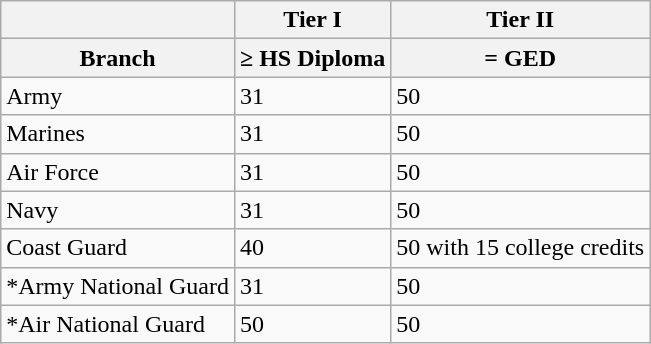<table class="wikitable">
<tr>
<th></th>
<th>Tier I</th>
<th>Tier II</th>
</tr>
<tr>
<th>Branch</th>
<th>≥ HS Diploma</th>
<th>= GED</th>
</tr>
<tr>
<td>Army</td>
<td>31</td>
<td>50</td>
</tr>
<tr>
<td>Marines</td>
<td>31</td>
<td>50</td>
</tr>
<tr>
<td>Air Force</td>
<td>31</td>
<td>50</td>
</tr>
<tr>
<td>Navy</td>
<td>31</td>
<td>50</td>
</tr>
<tr>
<td>Coast Guard</td>
<td>40</td>
<td>50 with 15 college credits</td>
</tr>
<tr>
<td>*Army National Guard</td>
<td>31</td>
<td>50</td>
</tr>
<tr>
<td>*Air National Guard</td>
<td>50</td>
<td>50</td>
</tr>
</table>
